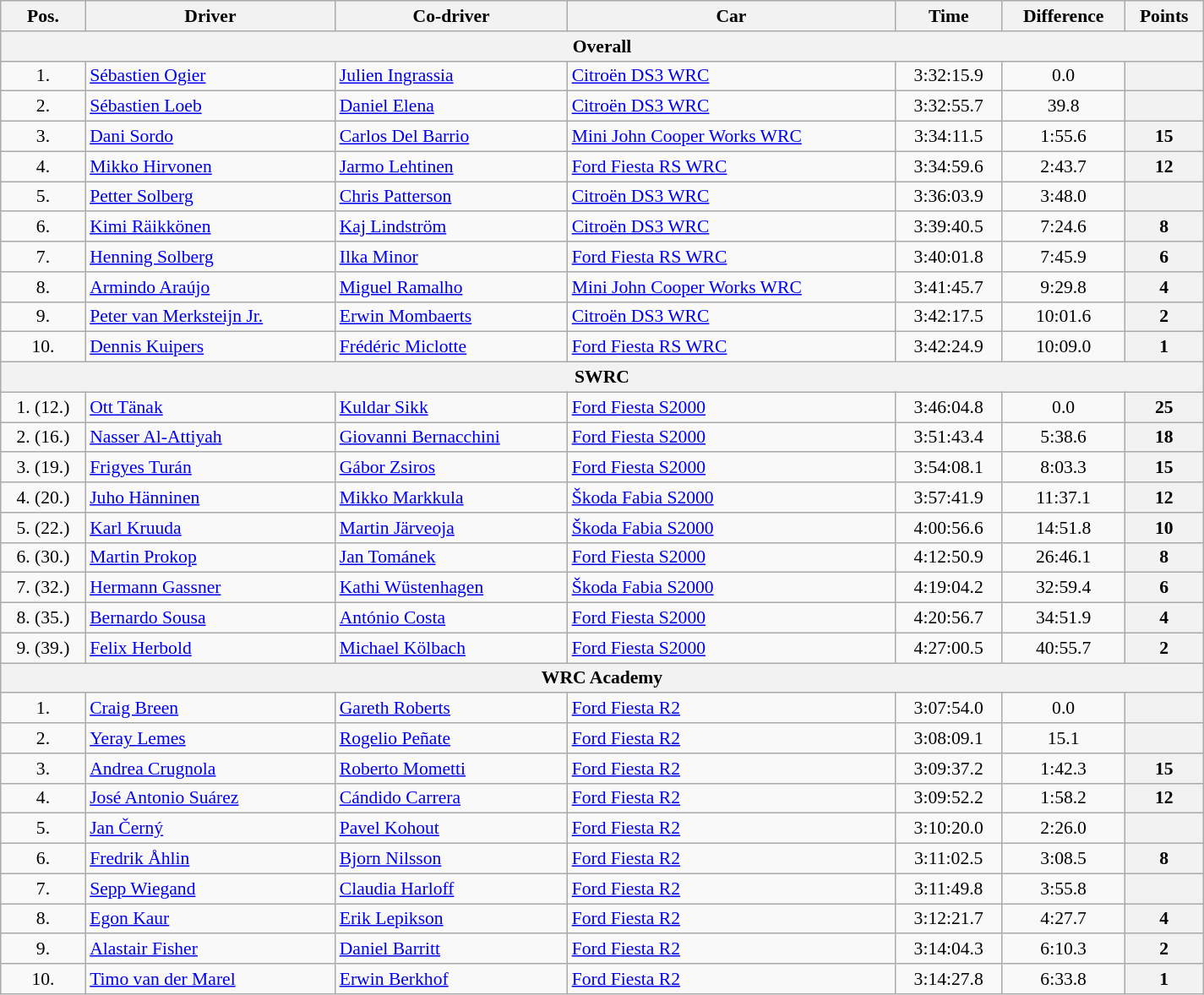<table class="wikitable" width="100%" style="text-align: center; font-size: 90%; max-width: 950px;">
<tr>
<th>Pos.</th>
<th>Driver</th>
<th>Co-driver</th>
<th>Car</th>
<th>Time</th>
<th>Difference</th>
<th>Points</th>
</tr>
<tr>
<th colspan=7>Overall</th>
</tr>
<tr>
<td>1.</td>
<td align="left"> <a href='#'>Sébastien Ogier</a></td>
<td align="left"> <a href='#'>Julien Ingrassia</a></td>
<td align="left"><a href='#'>Citroën DS3 WRC</a></td>
<td>3:32:15.9</td>
<td>0.0</td>
<th></th>
</tr>
<tr>
<td>2.</td>
<td align="left"> <a href='#'>Sébastien Loeb</a></td>
<td align="left"> <a href='#'>Daniel Elena</a></td>
<td align="left"><a href='#'>Citroën DS3 WRC</a></td>
<td>3:32:55.7</td>
<td>39.8</td>
<th></th>
</tr>
<tr>
<td>3.</td>
<td align="left"> <a href='#'>Dani Sordo</a></td>
<td align="left"> <a href='#'>Carlos Del Barrio</a></td>
<td align="left"><a href='#'>Mini John Cooper Works WRC</a></td>
<td>3:34:11.5</td>
<td>1:55.6</td>
<th>15</th>
</tr>
<tr>
<td>4.</td>
<td align="left"> <a href='#'>Mikko Hirvonen</a></td>
<td align="left"> <a href='#'>Jarmo Lehtinen</a></td>
<td align="left"><a href='#'>Ford Fiesta RS WRC</a></td>
<td>3:34:59.6</td>
<td>2:43.7</td>
<th>12</th>
</tr>
<tr>
<td>5.</td>
<td align="left"> <a href='#'>Petter Solberg</a></td>
<td align="left"> <a href='#'>Chris Patterson</a></td>
<td align="left"><a href='#'>Citroën DS3 WRC</a></td>
<td>3:36:03.9</td>
<td>3:48.0</td>
<th></th>
</tr>
<tr>
<td>6.</td>
<td align="left"> <a href='#'>Kimi Räikkönen</a></td>
<td align="left"> <a href='#'>Kaj Lindström</a></td>
<td align="left"><a href='#'>Citroën DS3 WRC</a></td>
<td>3:39:40.5</td>
<td>7:24.6</td>
<th>8</th>
</tr>
<tr>
<td>7.</td>
<td align="left"> <a href='#'>Henning Solberg</a></td>
<td align="left"> <a href='#'>Ilka Minor</a></td>
<td align="left"><a href='#'>Ford Fiesta RS WRC</a></td>
<td>3:40:01.8</td>
<td>7:45.9</td>
<th>6</th>
</tr>
<tr>
<td>8.</td>
<td align="left"> <a href='#'>Armindo Araújo</a></td>
<td align="left"> <a href='#'>Miguel Ramalho</a></td>
<td align="left"><a href='#'>Mini John Cooper Works WRC</a></td>
<td>3:41:45.7</td>
<td>9:29.8</td>
<th>4</th>
</tr>
<tr>
<td>9.</td>
<td align="left"> <a href='#'>Peter van Merksteijn Jr.</a></td>
<td align="left"> <a href='#'>Erwin Mombaerts</a></td>
<td align="left"><a href='#'>Citroën DS3 WRC</a></td>
<td>3:42:17.5</td>
<td>10:01.6</td>
<th>2</th>
</tr>
<tr>
<td>10.</td>
<td align="left"> <a href='#'>Dennis Kuipers</a></td>
<td align="left"> <a href='#'>Frédéric Miclotte</a></td>
<td align="left"><a href='#'>Ford Fiesta RS WRC</a></td>
<td>3:42:24.9</td>
<td>10:09.0</td>
<th>1</th>
</tr>
<tr>
<th colspan=7>SWRC</th>
</tr>
<tr>
<td>1. (12.)</td>
<td align="left"> <a href='#'>Ott Tänak</a></td>
<td align="left"> <a href='#'>Kuldar Sikk</a></td>
<td align="left"><a href='#'>Ford Fiesta S2000</a></td>
<td>3:46:04.8</td>
<td>0.0</td>
<th>25</th>
</tr>
<tr>
<td>2. (16.)</td>
<td align="left"> <a href='#'>Nasser Al-Attiyah</a></td>
<td align="left"> <a href='#'>Giovanni Bernacchini</a></td>
<td align="left"><a href='#'>Ford Fiesta S2000</a></td>
<td>3:51:43.4</td>
<td>5:38.6</td>
<th>18</th>
</tr>
<tr>
<td>3. (19.)</td>
<td align="left"> <a href='#'>Frigyes Turán</a></td>
<td align="left"> <a href='#'>Gábor Zsiros</a></td>
<td align="left"><a href='#'>Ford Fiesta S2000</a></td>
<td>3:54:08.1</td>
<td>8:03.3</td>
<th>15</th>
</tr>
<tr>
<td>4. (20.)</td>
<td align="left"> <a href='#'>Juho Hänninen</a></td>
<td align="left"> <a href='#'>Mikko Markkula</a></td>
<td align="left"><a href='#'>Škoda Fabia S2000</a></td>
<td>3:57:41.9</td>
<td>11:37.1</td>
<th>12</th>
</tr>
<tr>
<td>5. (22.)</td>
<td align="left"> <a href='#'>Karl Kruuda</a></td>
<td align="left"> <a href='#'>Martin Järveoja</a></td>
<td align="left"><a href='#'>Škoda Fabia S2000</a></td>
<td>4:00:56.6</td>
<td>14:51.8</td>
<th>10</th>
</tr>
<tr>
<td>6. (30.)</td>
<td align="left"> <a href='#'>Martin Prokop</a></td>
<td align="left"> <a href='#'>Jan Tománek</a></td>
<td align="left"><a href='#'>Ford Fiesta S2000</a></td>
<td>4:12:50.9</td>
<td>26:46.1</td>
<th>8</th>
</tr>
<tr>
<td>7. (32.)</td>
<td align="left"> <a href='#'>Hermann Gassner</a></td>
<td align="left"> <a href='#'>Kathi Wüstenhagen</a></td>
<td align="left"><a href='#'>Škoda Fabia S2000</a></td>
<td>4:19:04.2</td>
<td>32:59.4</td>
<th>6</th>
</tr>
<tr>
<td>8. (35.)</td>
<td align="left"> <a href='#'>Bernardo Sousa</a></td>
<td align="left"> <a href='#'>António Costa</a></td>
<td align="left"><a href='#'>Ford Fiesta S2000</a></td>
<td>4:20:56.7</td>
<td>34:51.9</td>
<th>4</th>
</tr>
<tr>
<td>9. (39.)</td>
<td align="left"> <a href='#'>Felix Herbold</a></td>
<td align="left"> <a href='#'>Michael Kölbach</a></td>
<td align="left"><a href='#'>Ford Fiesta S2000</a></td>
<td>4:27:00.5</td>
<td>40:55.7</td>
<th>2</th>
</tr>
<tr>
<th colspan=7>WRC Academy</th>
</tr>
<tr>
<td>1.</td>
<td align="left"> <a href='#'>Craig Breen</a></td>
<td align="left"> <a href='#'>Gareth Roberts</a></td>
<td align="left"><a href='#'>Ford Fiesta R2</a></td>
<td>3:07:54.0</td>
<td>0.0</td>
<th></th>
</tr>
<tr>
<td>2.</td>
<td align="left"> <a href='#'>Yeray Lemes</a></td>
<td align="left"> <a href='#'>Rogelio Peñate</a></td>
<td align="left"><a href='#'>Ford Fiesta R2</a></td>
<td>3:08:09.1</td>
<td>15.1</td>
<th></th>
</tr>
<tr>
<td>3.</td>
<td align="left"> <a href='#'>Andrea Crugnola</a></td>
<td align="left"> <a href='#'>Roberto Mometti</a></td>
<td align="left"><a href='#'>Ford Fiesta R2</a></td>
<td>3:09:37.2</td>
<td>1:42.3</td>
<th>15</th>
</tr>
<tr>
<td>4.</td>
<td align="left"> <a href='#'>José Antonio Suárez</a></td>
<td align="left"> <a href='#'>Cándido Carrera</a></td>
<td align="left"><a href='#'>Ford Fiesta R2</a></td>
<td>3:09:52.2</td>
<td>1:58.2</td>
<th>12</th>
</tr>
<tr>
<td>5.</td>
<td align="left"> <a href='#'>Jan Černý</a></td>
<td align="left"> <a href='#'>Pavel Kohout</a></td>
<td align="left"><a href='#'>Ford Fiesta R2</a></td>
<td>3:10:20.0</td>
<td>2:26.0</td>
<th></th>
</tr>
<tr>
<td>6.</td>
<td align="left"> <a href='#'>Fredrik Åhlin</a></td>
<td align="left"> <a href='#'>Bjorn Nilsson</a></td>
<td align="left"><a href='#'>Ford Fiesta R2</a></td>
<td>3:11:02.5</td>
<td>3:08.5</td>
<th>8</th>
</tr>
<tr>
<td>7.</td>
<td align="left"> <a href='#'>Sepp Wiegand</a></td>
<td align="left"> <a href='#'>Claudia Harloff</a></td>
<td align="left"><a href='#'>Ford Fiesta R2</a></td>
<td>3:11:49.8</td>
<td>3:55.8</td>
<th></th>
</tr>
<tr>
<td>8.</td>
<td align="left"> <a href='#'>Egon Kaur</a></td>
<td align="left"> <a href='#'>Erik Lepikson</a></td>
<td align="left"><a href='#'>Ford Fiesta R2</a></td>
<td>3:12:21.7</td>
<td>4:27.7</td>
<th>4</th>
</tr>
<tr>
<td>9.</td>
<td align="left"> <a href='#'>Alastair Fisher</a></td>
<td align="left"> <a href='#'>Daniel Barritt</a></td>
<td align="left"><a href='#'>Ford Fiesta R2</a></td>
<td>3:14:04.3</td>
<td>6:10.3</td>
<th>2</th>
</tr>
<tr>
<td>10.</td>
<td align="left"> <a href='#'>Timo van der Marel</a></td>
<td align="left"> <a href='#'>Erwin Berkhof</a></td>
<td align="left"><a href='#'>Ford Fiesta R2</a></td>
<td>3:14:27.8</td>
<td>6:33.8</td>
<th>1</th>
</tr>
</table>
